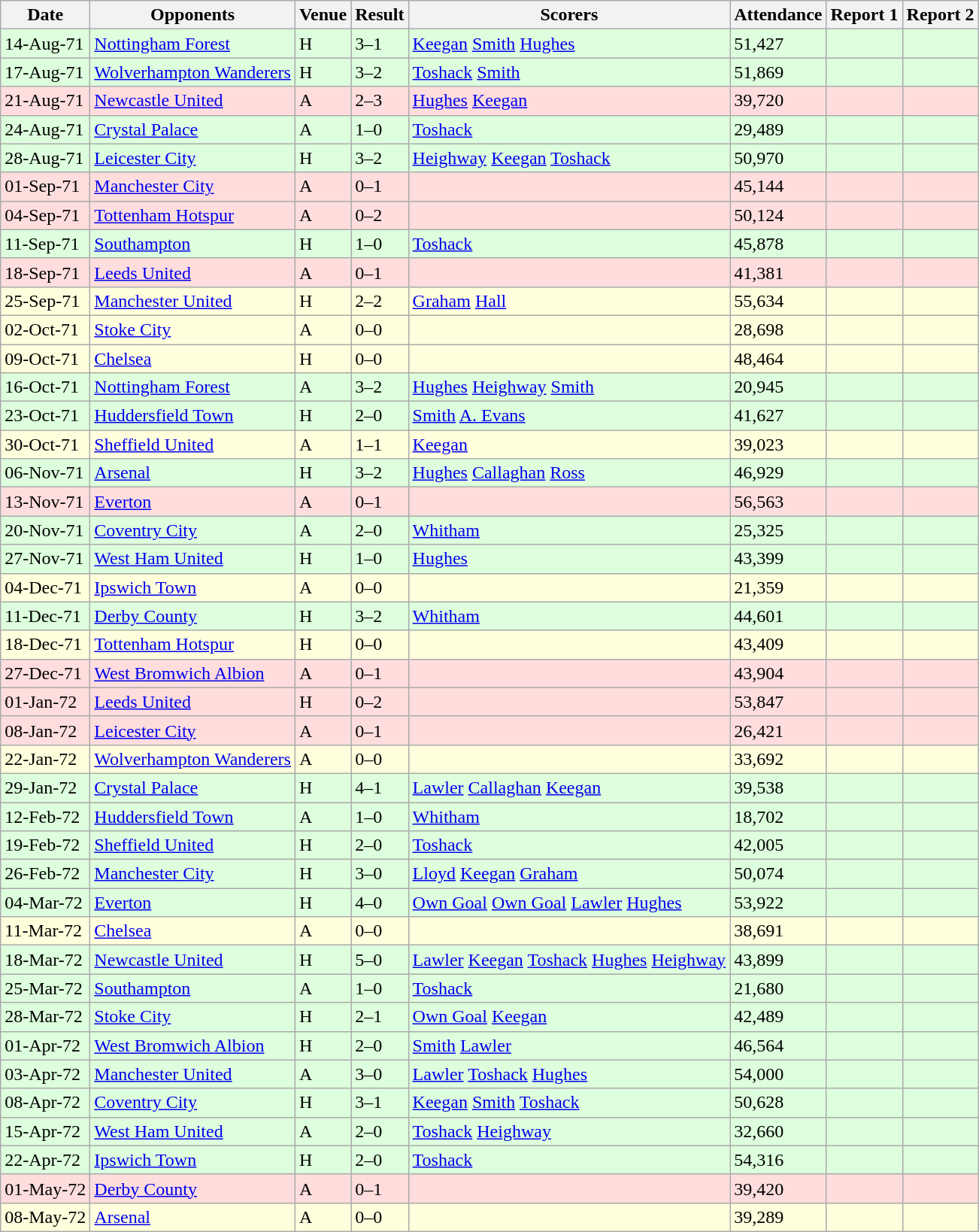<table class=wikitable>
<tr>
<th>Date</th>
<th>Opponents</th>
<th>Venue</th>
<th>Result</th>
<th>Scorers</th>
<th>Attendance</th>
<th>Report 1</th>
<th>Report 2</th>
</tr>
<tr bgcolor="#ddffdd">
<td>14-Aug-71</td>
<td><a href='#'>Nottingham Forest</a></td>
<td>H</td>
<td>3–1</td>
<td><a href='#'>Keegan</a>  <a href='#'>Smith</a>  <a href='#'>Hughes</a> </td>
<td>51,427</td>
<td></td>
<td></td>
</tr>
<tr bgcolor="#ddffdd">
<td>17-Aug-71</td>
<td><a href='#'>Wolverhampton Wanderers</a></td>
<td>H</td>
<td>3–2</td>
<td><a href='#'>Toshack</a>  <a href='#'>Smith</a> </td>
<td>51,869</td>
<td></td>
<td></td>
</tr>
<tr bgcolor="#ffdddd">
<td>21-Aug-71</td>
<td><a href='#'>Newcastle United</a></td>
<td>A</td>
<td>2–3</td>
<td><a href='#'>Hughes</a>  <a href='#'>Keegan</a> </td>
<td>39,720</td>
<td></td>
<td></td>
</tr>
<tr bgcolor="#ddffdd">
<td>24-Aug-71</td>
<td><a href='#'>Crystal Palace</a></td>
<td>A</td>
<td>1–0</td>
<td><a href='#'>Toshack</a> </td>
<td>29,489</td>
<td></td>
<td></td>
</tr>
<tr bgcolor="#ddffdd">
<td>28-Aug-71</td>
<td><a href='#'>Leicester City</a></td>
<td>H</td>
<td>3–2</td>
<td><a href='#'>Heighway</a>  <a href='#'>Keegan</a>  <a href='#'>Toshack</a> </td>
<td>50,970</td>
<td></td>
<td></td>
</tr>
<tr bgcolor="#ffdddd">
<td>01-Sep-71</td>
<td><a href='#'>Manchester City</a></td>
<td>A</td>
<td>0–1</td>
<td></td>
<td>45,144</td>
<td></td>
<td></td>
</tr>
<tr bgcolor="#ffdddd">
<td>04-Sep-71</td>
<td><a href='#'>Tottenham Hotspur</a></td>
<td>A</td>
<td>0–2</td>
<td></td>
<td>50,124</td>
<td></td>
<td></td>
</tr>
<tr bgcolor="#ddffdd">
<td>11-Sep-71</td>
<td><a href='#'>Southampton</a></td>
<td>H</td>
<td>1–0</td>
<td><a href='#'>Toshack</a> </td>
<td>45,878</td>
<td></td>
<td></td>
</tr>
<tr bgcolor="#ffdddd">
<td>18-Sep-71</td>
<td><a href='#'>Leeds United</a></td>
<td>A</td>
<td>0–1</td>
<td></td>
<td>41,381</td>
<td></td>
<td></td>
</tr>
<tr bgcolor="#ffffdd">
<td>25-Sep-71</td>
<td><a href='#'>Manchester United</a></td>
<td>H</td>
<td>2–2</td>
<td><a href='#'>Graham</a>  <a href='#'>Hall</a> </td>
<td>55,634</td>
<td></td>
<td></td>
</tr>
<tr bgcolor="#ffffdd">
<td>02-Oct-71</td>
<td><a href='#'>Stoke City</a></td>
<td>A</td>
<td>0–0</td>
<td></td>
<td>28,698</td>
<td></td>
<td></td>
</tr>
<tr bgcolor="#ffffdd">
<td>09-Oct-71</td>
<td><a href='#'>Chelsea</a></td>
<td>H</td>
<td>0–0</td>
<td></td>
<td>48,464</td>
<td></td>
<td></td>
</tr>
<tr bgcolor="#ddffdd">
<td>16-Oct-71</td>
<td><a href='#'>Nottingham Forest</a></td>
<td>A</td>
<td>3–2</td>
<td><a href='#'>Hughes</a>  <a href='#'>Heighway</a>  <a href='#'>Smith</a> </td>
<td>20,945</td>
<td></td>
<td></td>
</tr>
<tr bgcolor="#ddffdd">
<td>23-Oct-71</td>
<td><a href='#'>Huddersfield Town</a></td>
<td>H</td>
<td>2–0</td>
<td><a href='#'>Smith</a>  <a href='#'>A. Evans</a> </td>
<td>41,627</td>
<td></td>
<td></td>
</tr>
<tr bgcolor="#ffffdd">
<td>30-Oct-71</td>
<td><a href='#'>Sheffield United</a></td>
<td>A</td>
<td>1–1</td>
<td><a href='#'>Keegan</a> </td>
<td>39,023</td>
<td></td>
<td></td>
</tr>
<tr bgcolor="#ddffdd">
<td>06-Nov-71</td>
<td><a href='#'>Arsenal</a></td>
<td>H</td>
<td>3–2</td>
<td><a href='#'>Hughes</a>  <a href='#'>Callaghan</a>  <a href='#'>Ross</a> </td>
<td>46,929</td>
<td></td>
<td></td>
</tr>
<tr bgcolor="#ffdddd">
<td>13-Nov-71</td>
<td><a href='#'>Everton</a></td>
<td>A</td>
<td>0–1</td>
<td></td>
<td>56,563</td>
<td></td>
<td></td>
</tr>
<tr bgcolor="#ddffdd">
<td>20-Nov-71</td>
<td><a href='#'>Coventry City</a></td>
<td>A</td>
<td>2–0</td>
<td><a href='#'>Whitham</a> </td>
<td>25,325</td>
<td></td>
<td></td>
</tr>
<tr bgcolor="#ddffdd">
<td>27-Nov-71</td>
<td><a href='#'>West Ham United</a></td>
<td>H</td>
<td>1–0</td>
<td><a href='#'>Hughes</a> </td>
<td>43,399</td>
<td></td>
<td></td>
</tr>
<tr bgcolor="#ffffdd">
<td>04-Dec-71</td>
<td><a href='#'>Ipswich Town</a></td>
<td>A</td>
<td>0–0</td>
<td></td>
<td>21,359</td>
<td></td>
<td></td>
</tr>
<tr bgcolor="#ddffdd">
<td>11-Dec-71</td>
<td><a href='#'>Derby County</a></td>
<td>H</td>
<td>3–2</td>
<td><a href='#'>Whitham</a> </td>
<td>44,601</td>
<td></td>
<td></td>
</tr>
<tr bgcolor="#ffffdd">
<td>18-Dec-71</td>
<td><a href='#'>Tottenham Hotspur</a></td>
<td>H</td>
<td>0–0</td>
<td></td>
<td>43,409</td>
<td></td>
<td></td>
</tr>
<tr bgcolor="#ffdddd">
<td>27-Dec-71</td>
<td><a href='#'>West Bromwich Albion</a></td>
<td>A</td>
<td>0–1</td>
<td></td>
<td>43,904</td>
<td></td>
<td></td>
</tr>
<tr bgcolor="#ffdddd">
<td>01-Jan-72</td>
<td><a href='#'>Leeds United</a></td>
<td>H</td>
<td>0–2</td>
<td></td>
<td>53,847</td>
<td></td>
<td></td>
</tr>
<tr bgcolor="#ffdddd">
<td>08-Jan-72</td>
<td><a href='#'>Leicester City</a></td>
<td>A</td>
<td>0–1</td>
<td></td>
<td>26,421</td>
<td></td>
<td></td>
</tr>
<tr bgcolor="#ffffdd">
<td>22-Jan-72</td>
<td><a href='#'>Wolverhampton Wanderers</a></td>
<td>A</td>
<td>0–0</td>
<td></td>
<td>33,692</td>
<td></td>
<td></td>
</tr>
<tr bgcolor="#ddffdd">
<td>29-Jan-72</td>
<td><a href='#'>Crystal Palace</a></td>
<td>H</td>
<td>4–1</td>
<td><a href='#'>Lawler</a>  <a href='#'>Callaghan</a>  <a href='#'>Keegan</a> </td>
<td>39,538</td>
<td></td>
<td></td>
</tr>
<tr bgcolor="#ddffdd">
<td>12-Feb-72</td>
<td><a href='#'>Huddersfield Town</a></td>
<td>A</td>
<td>1–0</td>
<td><a href='#'>Whitham</a> </td>
<td>18,702</td>
<td></td>
<td></td>
</tr>
<tr bgcolor="#ddffdd">
<td>19-Feb-72</td>
<td><a href='#'>Sheffield United</a></td>
<td>H</td>
<td>2–0</td>
<td><a href='#'>Toshack</a> </td>
<td>42,005</td>
<td></td>
<td></td>
</tr>
<tr bgcolor="#ddffdd">
<td>26-Feb-72</td>
<td><a href='#'>Manchester City</a></td>
<td>H</td>
<td>3–0</td>
<td><a href='#'>Lloyd</a>   <a href='#'>Keegan</a>  <a href='#'>Graham</a> </td>
<td>50,074</td>
<td></td>
<td></td>
</tr>
<tr bgcolor="#ddffdd">
<td>04-Mar-72</td>
<td><a href='#'>Everton</a></td>
<td>H</td>
<td>4–0</td>
<td><a href='#'>Own Goal</a>  <a href='#'>Own Goal</a>  <a href='#'>Lawler</a>  <a href='#'>Hughes</a> </td>
<td>53,922</td>
<td></td>
<td></td>
</tr>
<tr bgcolor="#ffffdd">
<td>11-Mar-72</td>
<td><a href='#'>Chelsea</a></td>
<td>A</td>
<td>0–0</td>
<td></td>
<td>38,691</td>
<td></td>
<td></td>
</tr>
<tr bgcolor="#ddffdd">
<td>18-Mar-72</td>
<td><a href='#'>Newcastle United</a></td>
<td>H</td>
<td>5–0</td>
<td><a href='#'>Lawler</a>  <a href='#'>Keegan</a>  <a href='#'>Toshack</a>  <a href='#'>Hughes</a>  <a href='#'>Heighway</a> </td>
<td>43,899</td>
<td></td>
<td></td>
</tr>
<tr bgcolor="#ddffdd">
<td>25-Mar-72</td>
<td><a href='#'>Southampton</a></td>
<td>A</td>
<td>1–0</td>
<td><a href='#'>Toshack</a> </td>
<td>21,680</td>
<td></td>
<td></td>
</tr>
<tr bgcolor="#ddffdd">
<td>28-Mar-72</td>
<td><a href='#'>Stoke City</a></td>
<td>H</td>
<td>2–1</td>
<td><a href='#'>Own Goal</a>  <a href='#'>Keegan</a> </td>
<td>42,489</td>
<td></td>
<td></td>
</tr>
<tr bgcolor="#ddffdd">
<td>01-Apr-72</td>
<td><a href='#'>West Bromwich Albion</a></td>
<td>H</td>
<td>2–0</td>
<td><a href='#'>Smith</a>  <a href='#'>Lawler</a> </td>
<td>46,564</td>
<td></td>
<td></td>
</tr>
<tr bgcolor="#ddffdd">
<td>03-Apr-72</td>
<td><a href='#'>Manchester United</a></td>
<td>A</td>
<td>3–0</td>
<td><a href='#'>Lawler</a>  <a href='#'>Toshack</a>  <a href='#'>Hughes</a> </td>
<td>54,000</td>
<td></td>
<td></td>
</tr>
<tr bgcolor="#ddffdd">
<td>08-Apr-72</td>
<td><a href='#'>Coventry City</a></td>
<td>H</td>
<td>3–1</td>
<td><a href='#'>Keegan</a>  <a href='#'>Smith</a>  <a href='#'>Toshack</a> </td>
<td>50,628</td>
<td></td>
<td></td>
</tr>
<tr bgcolor="#ddffdd">
<td>15-Apr-72</td>
<td><a href='#'>West Ham United</a></td>
<td>A</td>
<td>2–0</td>
<td><a href='#'>Toshack</a>  <a href='#'>Heighway</a> </td>
<td>32,660</td>
<td></td>
<td></td>
</tr>
<tr bgcolor="#ddffdd">
<td>22-Apr-72</td>
<td><a href='#'>Ipswich Town</a></td>
<td>H</td>
<td>2–0</td>
<td><a href='#'>Toshack</a> </td>
<td>54,316</td>
<td></td>
<td></td>
</tr>
<tr bgcolor="#ffdddd">
<td>01-May-72</td>
<td><a href='#'>Derby County</a></td>
<td>A</td>
<td>0–1</td>
<td></td>
<td>39,420</td>
<td></td>
<td></td>
</tr>
<tr bgcolor="#ffffdd">
<td>08-May-72</td>
<td><a href='#'>Arsenal</a></td>
<td>A</td>
<td>0–0</td>
<td></td>
<td>39,289</td>
<td></td>
<td></td>
</tr>
</table>
